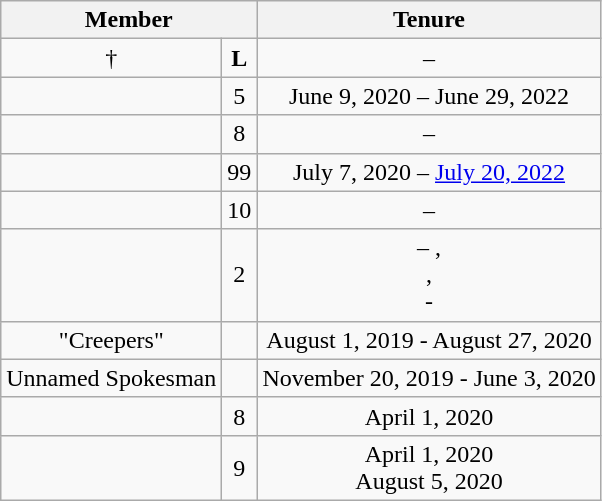<table class="wikitable sortable" style="text-align:center">
<tr>
<th colspan="2">Member</th>
<th>Tenure</th>
</tr>
<tr>
<td> †</td>
<td><strong>L</strong></td>
<td> – </td>
</tr>
<tr>
<td></td>
<td>5</td>
<td>June 9, 2020 – June 29, 2022</td>
</tr>
<tr>
<td></td>
<td>8</td>
<td> – </td>
</tr>
<tr>
<td></td>
<td>99</td>
<td>July 7, 2020 – <a href='#'>July 20, 2022</a></td>
</tr>
<tr>
<td></td>
<td>10</td>
<td> – </td>
</tr>
<tr>
<td></td>
<td>2</td>
<td> – , <br>,<br> - </td>
</tr>
<tr>
<td>"Creepers"</td>
<td></td>
<td>August 1, 2019 - August 27, 2020</td>
</tr>
<tr>
<td>Unnamed Spokesman</td>
<td></td>
<td>November 20, 2019 - June 3, 2020</td>
</tr>
<tr>
<td></td>
<td>8</td>
<td>April 1, 2020</td>
</tr>
<tr>
<td></td>
<td>9</td>
<td>April 1, 2020<br>August 5, 2020</td>
</tr>
</table>
